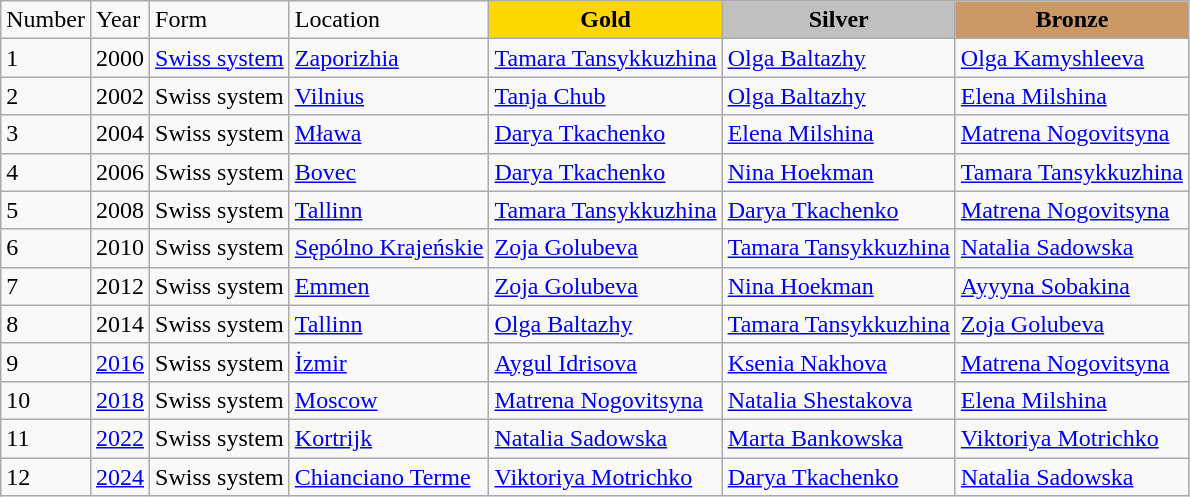<table class="wikitable">
<tr>
<td>Number</td>
<td>Year</td>
<td>Form</td>
<td>Location</td>
<td style="text-align:center;background-color:gold;"><strong>Gold</strong></td>
<td style="text-align:center;background-color:silver;"><strong>Silver</strong></td>
<td style="text-align:center;background-color:#cc9966;"><strong>Bronze</strong></td>
</tr>
<tr>
<td>1</td>
<td>2000</td>
<td><a href='#'>Swiss system</a></td>
<td> <a href='#'>Zaporizhia</a></td>
<td> <a href='#'>Tamara Tansykkuzhina</a></td>
<td> <a href='#'>Olga Baltazhy</a></td>
<td> <a href='#'>Olga Kamyshleeva</a></td>
</tr>
<tr>
<td>2</td>
<td>2002</td>
<td>Swiss system</td>
<td> <a href='#'>Vilnius</a></td>
<td> <a href='#'>Tanja Chub</a></td>
<td> <a href='#'>Olga Baltazhy</a></td>
<td> <a href='#'>Elena Milshina</a></td>
</tr>
<tr>
<td>3</td>
<td>2004</td>
<td>Swiss system</td>
<td> <a href='#'>Mława</a></td>
<td> <a href='#'>Darya Tkachenko</a></td>
<td> <a href='#'>Elena Milshina</a></td>
<td> <a href='#'>Matrena Nogovitsyna</a></td>
</tr>
<tr>
<td>4</td>
<td>2006</td>
<td>Swiss system</td>
<td> <a href='#'>Bovec</a></td>
<td> <a href='#'>Darya Tkachenko</a></td>
<td> <a href='#'>Nina Hoekman</a></td>
<td> <a href='#'>Tamara Tansykkuzhina</a></td>
</tr>
<tr>
<td>5</td>
<td>2008</td>
<td>Swiss system</td>
<td> <a href='#'>Tallinn</a></td>
<td> <a href='#'>Tamara Tansykkuzhina</a></td>
<td> <a href='#'>Darya Tkachenko</a></td>
<td> <a href='#'>Matrena Nogovitsyna</a></td>
</tr>
<tr>
<td>6</td>
<td>2010</td>
<td>Swiss system</td>
<td> <a href='#'>Sępólno Krajeńskie</a></td>
<td> <a href='#'>Zoja Golubeva</a></td>
<td> <a href='#'>Tamara Tansykkuzhina</a></td>
<td> <a href='#'>Natalia Sadowska</a></td>
</tr>
<tr>
<td>7</td>
<td>2012</td>
<td>Swiss system</td>
<td> <a href='#'>Emmen</a></td>
<td> <a href='#'>Zoja Golubeva</a></td>
<td> <a href='#'>Nina Hoekman</a></td>
<td> <a href='#'>Ayyyna Sobakina</a></td>
</tr>
<tr>
<td>8</td>
<td>2014</td>
<td>Swiss system</td>
<td> <a href='#'>Tallinn</a></td>
<td> <a href='#'>Olga Baltazhy</a></td>
<td> <a href='#'>Tamara Tansykkuzhina</a></td>
<td> <a href='#'>Zoja Golubeva</a></td>
</tr>
<tr>
<td>9</td>
<td><a href='#'>2016</a></td>
<td>Swiss system</td>
<td> <a href='#'>İzmir</a></td>
<td> <a href='#'>Aygul Idrisova</a></td>
<td> <a href='#'>Ksenia Nakhova</a></td>
<td> <a href='#'>Matrena Nogovitsyna</a></td>
</tr>
<tr>
<td>10</td>
<td><a href='#'>2018</a></td>
<td>Swiss system</td>
<td> <a href='#'>Moscow</a></td>
<td> <a href='#'>Matrena Nogovitsyna</a></td>
<td> <a href='#'>Natalia Shestakova</a></td>
<td> <a href='#'>Elena Milshina</a></td>
</tr>
<tr>
<td>11</td>
<td><a href='#'>2022</a></td>
<td>Swiss system</td>
<td> <a href='#'>Kortrijk</a></td>
<td> <a href='#'>Natalia Sadowska</a></td>
<td> <a href='#'>Marta Bankowska</a></td>
<td> <a href='#'>Viktoriya Motrichko</a></td>
</tr>
<tr>
<td>12</td>
<td><a href='#'>2024</a></td>
<td>Swiss system</td>
<td> <a href='#'>Chianciano Terme</a></td>
<td> <a href='#'>Viktoriya Motrichko</a></td>
<td> <a href='#'>Darya Tkachenko</a></td>
<td> <a href='#'>Natalia Sadowska</a></td>
</tr>
</table>
